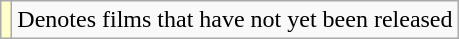<table class="wikitable">
<tr>
<td style="background:#ffc;"></td>
<td>Denotes films that have not yet been released</td>
</tr>
</table>
